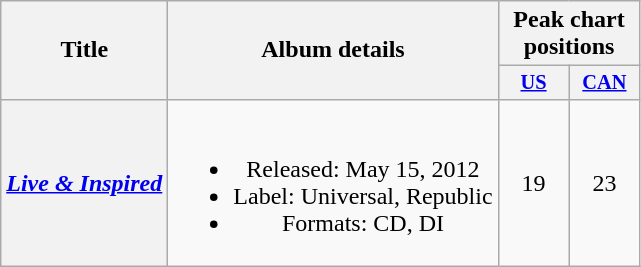<table class="wikitable plainrowheaders" style="text-align:center;">
<tr>
<th scope="col" rowspan="2">Title</th>
<th scope="col" rowspan="2">Album details</th>
<th scope="col" colspan="2">Peak chart positions</th>
</tr>
<tr>
<th style="width:3em;font-size:85%"><a href='#'>US</a><br></th>
<th style="width:3em;font-size:85%"><a href='#'>CAN</a><br></th>
</tr>
<tr>
<th scope="row"><em><a href='#'>Live & Inspired</a></em></th>
<td><br><ul><li>Released: May 15, 2012</li><li>Label: Universal, Republic</li><li>Formats: CD, DI</li></ul></td>
<td>19</td>
<td>23</td>
</tr>
</table>
